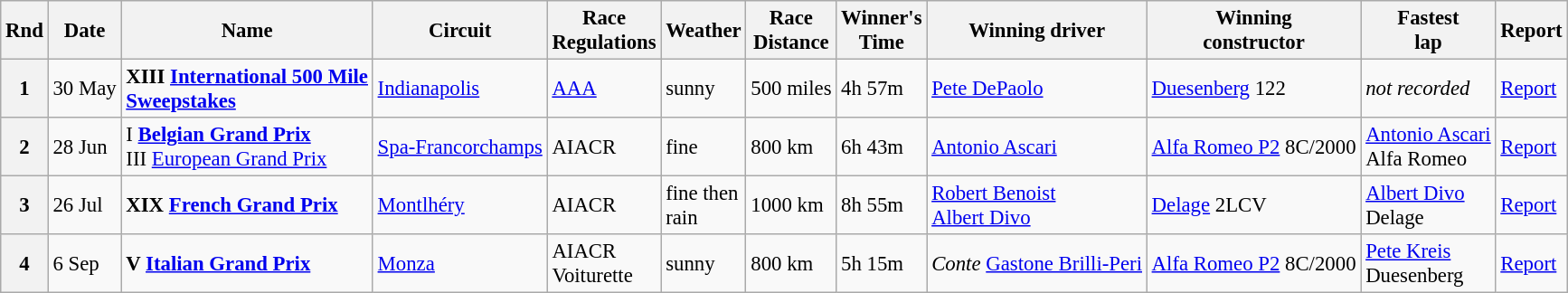<table class="wikitable" style="font-size:95%">
<tr>
<th>Rnd</th>
<th>Date</th>
<th>Name</th>
<th>Circuit</th>
<th>Race<br>Regulations</th>
<th>Weather</th>
<th>Race<br>Distance</th>
<th>Winner's<br>Time</th>
<th>Winning driver</th>
<th>Winning<br>constructor</th>
<th>Fastest<br>lap</th>
<th>Report</th>
</tr>
<tr>
<th>1</th>
<td>30 May</td>
<td> <strong>XIII <a href='#'>International 500 Mile <br>Sweepstakes</a></strong></td>
<td><a href='#'>Indianapolis</a></td>
<td><a href='#'>AAA</a></td>
<td>sunny</td>
<td>500 miles</td>
<td>4h 57m</td>
<td> <a href='#'>Pete DePaolo</a></td>
<td><a href='#'>Duesenberg</a> 122</td>
<td><em>not recorded</em></td>
<td><a href='#'>Report</a></td>
</tr>
<tr>
<th>2</th>
<td>28 Jun</td>
<td> I <strong><a href='#'>Belgian Grand Prix</a> </strong><br> III <a href='#'>European Grand Prix</a></td>
<td><a href='#'>Spa-Francorchamps</a></td>
<td>AIACR</td>
<td>fine</td>
<td>800 km</td>
<td>6h 43m</td>
<td> <a href='#'>Antonio Ascari</a></td>
<td><a href='#'>Alfa Romeo P2</a> 8C/2000</td>
<td> <a href='#'>Antonio Ascari</a><br>Alfa Romeo</td>
<td><a href='#'>Report</a></td>
</tr>
<tr>
<th>3</th>
<td>26 Jul</td>
<td> <strong>XIX <a href='#'>French Grand Prix</a> </strong></td>
<td><a href='#'>Montlhéry</a></td>
<td>AIACR</td>
<td>fine then<br> rain</td>
<td>1000 km</td>
<td>8h 55m</td>
<td> <a href='#'>Robert Benoist</a><br> <a href='#'>Albert Divo</a></td>
<td><a href='#'>Delage</a> 2LCV</td>
<td> <a href='#'>Albert Divo</a><br>Delage</td>
<td><a href='#'>Report</a></td>
</tr>
<tr>
<th>4</th>
<td>6 Sep</td>
<td> <strong>V <a href='#'>Italian Grand Prix</a> </strong></td>
<td><a href='#'>Monza</a></td>
<td>AIACR<br>Voiturette</td>
<td>sunny</td>
<td>800 km</td>
<td>5h 15m</td>
<td> <em>Conte</em> <a href='#'>Gastone Brilli-Peri</a></td>
<td><a href='#'>Alfa Romeo P2</a> 8C/2000</td>
<td> <a href='#'>Pete Kreis</a><br>Duesenberg</td>
<td><a href='#'>Report</a></td>
</tr>
</table>
